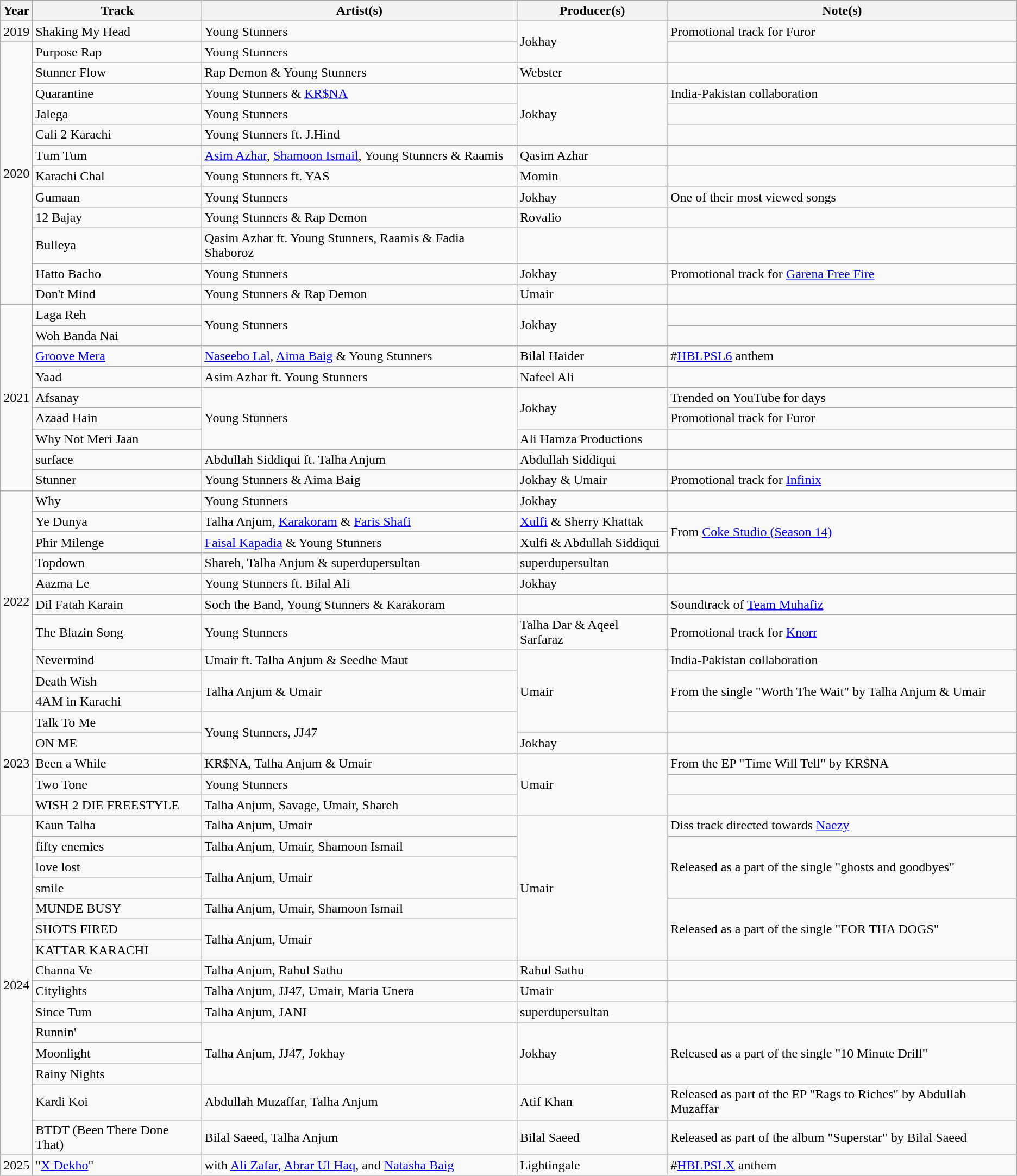<table class="wikitable">
<tr>
<th>Year</th>
<th>Track</th>
<th>Artist(s)</th>
<th>Producer(s)</th>
<th>Note(s)</th>
</tr>
<tr>
<td>2019</td>
<td>Shaking My Head</td>
<td>Young Stunners</td>
<td rowspan="2">Jokhay</td>
<td>Promotional track for Furor</td>
</tr>
<tr>
<td rowspan="12">2020</td>
<td>Purpose Rap</td>
<td>Young Stunners</td>
<td></td>
</tr>
<tr>
<td>Stunner Flow</td>
<td>Rap Demon & Young Stunners</td>
<td>Webster</td>
<td></td>
</tr>
<tr>
<td>Quarantine</td>
<td>Young Stunners & <a href='#'>KR$NA</a></td>
<td rowspan="3">Jokhay</td>
<td>India-Pakistan collaboration</td>
</tr>
<tr>
<td>Jalega</td>
<td>Young Stunners</td>
<td></td>
</tr>
<tr>
<td>Cali 2 Karachi</td>
<td>Young Stunners ft. J.Hind</td>
<td></td>
</tr>
<tr>
<td>Tum Tum</td>
<td><a href='#'>Asim Azhar</a>, <a href='#'>Shamoon Ismail</a>, Young Stunners & Raamis</td>
<td>Qasim Azhar</td>
<td></td>
</tr>
<tr>
<td>Karachi Chal</td>
<td>Young Stunners ft. YAS</td>
<td>Momin</td>
<td></td>
</tr>
<tr>
<td>Gumaan</td>
<td>Young Stunners</td>
<td>Jokhay</td>
<td>One of their most viewed songs</td>
</tr>
<tr>
<td>12 Bajay</td>
<td>Young Stunners & Rap Demon</td>
<td>Rovalio</td>
<td></td>
</tr>
<tr>
<td>Bulleya</td>
<td>Qasim Azhar ft. Young Stunners, Raamis & Fadia Shaboroz</td>
<td></td>
<td></td>
</tr>
<tr>
<td>Hatto Bacho</td>
<td>Young Stunners</td>
<td>Jokhay</td>
<td>Promotional track for <a href='#'>Garena Free Fire</a></td>
</tr>
<tr>
<td>Don't Mind</td>
<td>Young Stunners & Rap Demon</td>
<td>Umair</td>
<td></td>
</tr>
<tr>
<td rowspan="9">2021</td>
<td>Laga Reh</td>
<td rowspan="2">Young Stunners</td>
<td rowspan="2">Jokhay</td>
<td></td>
</tr>
<tr>
<td>Woh Banda Nai</td>
<td></td>
</tr>
<tr>
<td><a href='#'>Groove Mera</a></td>
<td><a href='#'>Naseebo Lal</a>, <a href='#'>Aima Baig</a> & Young Stunners</td>
<td>Bilal Haider</td>
<td>#<a href='#'>HBLPSL6</a> anthem</td>
</tr>
<tr>
<td>Yaad</td>
<td>Asim Azhar ft. Young Stunners</td>
<td>Nafeel Ali</td>
<td></td>
</tr>
<tr>
<td>Afsanay</td>
<td rowspan="3">Young Stunners</td>
<td rowspan="2">Jokhay</td>
<td>Trended on YouTube for days</td>
</tr>
<tr>
<td>Azaad Hain</td>
<td>Promotional track for Furor</td>
</tr>
<tr>
<td>Why Not Meri Jaan</td>
<td>Ali Hamza Productions</td>
<td></td>
</tr>
<tr>
<td>surface</td>
<td>Abdullah Siddiqui ft. Talha Anjum</td>
<td>Abdullah Siddiqui</td>
<td></td>
</tr>
<tr>
<td>Stunner</td>
<td>Young Stunners & Aima Baig</td>
<td>Jokhay & Umair</td>
<td>Promotional track for <a href='#'>Infinix</a></td>
</tr>
<tr>
<td rowspan="10">2022</td>
<td>Why</td>
<td>Young Stunners</td>
<td>Jokhay</td>
<td></td>
</tr>
<tr>
<td>Ye Dunya</td>
<td>Talha Anjum, <a href='#'>Karakoram</a> & <a href='#'>Faris Shafi</a></td>
<td><a href='#'>Xulfi</a> & Sherry Khattak</td>
<td rowspan="2">From <a href='#'>Coke Studio (Season 14)</a></td>
</tr>
<tr>
<td>Phir Milenge</td>
<td><a href='#'>Faisal Kapadia</a> & Young Stunners</td>
<td>Xulfi & Abdullah Siddiqui</td>
</tr>
<tr>
<td>Topdown</td>
<td>Shareh, Talha Anjum & superdupersultan</td>
<td>superdupersultan</td>
<td></td>
</tr>
<tr>
<td>Aazma Le</td>
<td>Young Stunners ft. Bilal Ali</td>
<td>Jokhay</td>
<td></td>
</tr>
<tr>
<td>Dil Fatah Karain</td>
<td>Soch the Band, Young Stunners & Karakoram</td>
<td></td>
<td>Soundtrack of <a href='#'>Team Muhafiz</a></td>
</tr>
<tr>
<td>The Blazin Song</td>
<td>Young Stunners</td>
<td>Talha Dar & Aqeel Sarfaraz</td>
<td>Promotional track for <a href='#'>Knorr</a></td>
</tr>
<tr>
<td>Nevermind</td>
<td>Umair ft. Talha Anjum & Seedhe Maut</td>
<td rowspan="4">Umair</td>
<td>India-Pakistan collaboration</td>
</tr>
<tr>
<td>Death Wish</td>
<td rowspan="2">Talha Anjum & Umair</td>
<td rowspan="2">From the single "Worth The Wait" by Talha Anjum & Umair</td>
</tr>
<tr>
<td>4AM in Karachi</td>
</tr>
<tr>
<td rowspan="5">2023</td>
<td>Talk To Me</td>
<td rowspan="2">Young Stunners, JJ47</td>
<td></td>
</tr>
<tr>
<td>ON ME</td>
<td>Jokhay</td>
<td></td>
</tr>
<tr>
<td>Been a While</td>
<td>KR$NA, Talha Anjum & Umair</td>
<td rowspan="3">Umair</td>
<td>From the EP "Time Will Tell" by KR$NA</td>
</tr>
<tr>
<td>Two Tone</td>
<td>Young Stunners</td>
<td></td>
</tr>
<tr>
<td>WISH 2 DIE FREESTYLE</td>
<td>Talha Anjum, Savage, Umair, Shareh</td>
<td></td>
</tr>
<tr>
<td rowspan="15">2024</td>
<td>Kaun Talha</td>
<td>Talha Anjum, Umair</td>
<td rowspan="7">Umair</td>
<td>Diss track directed towards <a href='#'>Naezy</a></td>
</tr>
<tr>
<td>fifty enemies</td>
<td>Talha Anjum, Umair, Shamoon Ismail</td>
<td rowspan="3">Released as a part of the single "ghosts and goodbyes"</td>
</tr>
<tr>
<td>love lost</td>
<td rowspan="2">Talha Anjum, Umair</td>
</tr>
<tr>
<td>smile</td>
</tr>
<tr>
<td>MUNDE BUSY</td>
<td>Talha Anjum, Umair, Shamoon Ismail</td>
<td rowspan="3">Released as a part of the single "FOR THA DOGS"</td>
</tr>
<tr>
<td>SHOTS FIRED</td>
<td rowspan="2">Talha Anjum, Umair</td>
</tr>
<tr>
<td>KATTAR KARACHI</td>
</tr>
<tr>
<td>Channa Ve</td>
<td>Talha Anjum, Rahul Sathu</td>
<td>Rahul Sathu</td>
<td></td>
</tr>
<tr>
<td>Citylights</td>
<td>Talha Anjum, JJ47, Umair, Maria Unera</td>
<td>Umair</td>
<td></td>
</tr>
<tr>
<td>Since Tum</td>
<td>Talha Anjum, JANI</td>
<td>superdupersultan</td>
<td></td>
</tr>
<tr>
<td>Runnin'</td>
<td rowspan="3">Talha Anjum, JJ47, Jokhay</td>
<td rowspan="3">Jokhay</td>
<td rowspan="3">Released as a part of the single "10 Minute Drill"</td>
</tr>
<tr>
<td>Moonlight</td>
</tr>
<tr>
<td>Rainy Nights</td>
</tr>
<tr>
<td>Kardi Koi</td>
<td>Abdullah Muzaffar, Talha Anjum</td>
<td>Atif Khan</td>
<td>Released as part of the EP "Rags to Riches" by Abdullah Muzaffar</td>
</tr>
<tr>
<td>BTDT (Been There Done That)</td>
<td>Bilal Saeed, Talha Anjum</td>
<td>Bilal Saeed</td>
<td>Released as part of the album "Superstar" by Bilal Saeed</td>
</tr>
<tr>
<td>2025</td>
<td>"<a href='#'>X Dekho</a>"</td>
<td>with <a href='#'>Ali Zafar</a>, <a href='#'>Abrar Ul Haq</a>, and <a href='#'>Natasha Baig</a></td>
<td>Lightingale</td>
<td>#<a href='#'>HBLPSLX</a> anthem</td>
</tr>
</table>
